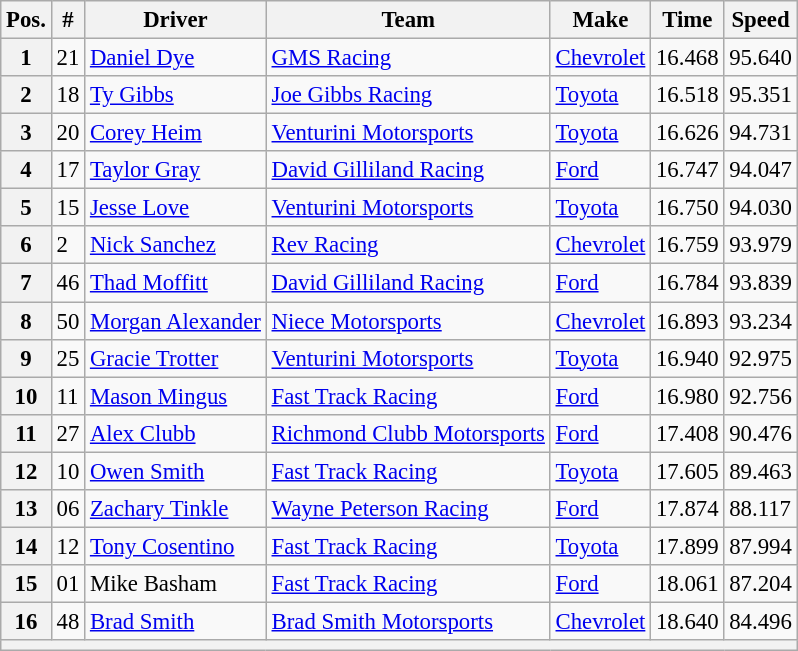<table class="wikitable" style="font-size:95%">
<tr>
<th>Pos.</th>
<th>#</th>
<th>Driver</th>
<th>Team</th>
<th>Make</th>
<th>Time</th>
<th>Speed</th>
</tr>
<tr>
<th>1</th>
<td>21</td>
<td><a href='#'>Daniel Dye</a></td>
<td><a href='#'>GMS Racing</a></td>
<td><a href='#'>Chevrolet</a></td>
<td>16.468</td>
<td>95.640</td>
</tr>
<tr>
<th>2</th>
<td>18</td>
<td><a href='#'>Ty Gibbs</a></td>
<td><a href='#'>Joe Gibbs Racing</a></td>
<td><a href='#'>Toyota</a></td>
<td>16.518</td>
<td>95.351</td>
</tr>
<tr>
<th>3</th>
<td>20</td>
<td><a href='#'>Corey Heim</a></td>
<td><a href='#'>Venturini Motorsports</a></td>
<td><a href='#'>Toyota</a></td>
<td>16.626</td>
<td>94.731</td>
</tr>
<tr>
<th>4</th>
<td>17</td>
<td><a href='#'>Taylor Gray</a></td>
<td><a href='#'>David Gilliland Racing</a></td>
<td><a href='#'>Ford</a></td>
<td>16.747</td>
<td>94.047</td>
</tr>
<tr>
<th>5</th>
<td>15</td>
<td><a href='#'>Jesse Love</a></td>
<td><a href='#'>Venturini Motorsports</a></td>
<td><a href='#'>Toyota</a></td>
<td>16.750</td>
<td>94.030</td>
</tr>
<tr>
<th>6</th>
<td>2</td>
<td><a href='#'>Nick Sanchez</a></td>
<td><a href='#'>Rev Racing</a></td>
<td><a href='#'>Chevrolet</a></td>
<td>16.759</td>
<td>93.979</td>
</tr>
<tr>
<th>7</th>
<td>46</td>
<td><a href='#'>Thad Moffitt</a></td>
<td><a href='#'>David Gilliland Racing</a></td>
<td><a href='#'>Ford</a></td>
<td>16.784</td>
<td>93.839</td>
</tr>
<tr>
<th>8</th>
<td>50</td>
<td><a href='#'>Morgan Alexander</a></td>
<td><a href='#'>Niece Motorsports</a></td>
<td><a href='#'>Chevrolet</a></td>
<td>16.893</td>
<td>93.234</td>
</tr>
<tr>
<th>9</th>
<td>25</td>
<td><a href='#'>Gracie Trotter</a></td>
<td><a href='#'>Venturini Motorsports</a></td>
<td><a href='#'>Toyota</a></td>
<td>16.940</td>
<td>92.975</td>
</tr>
<tr>
<th>10</th>
<td>11</td>
<td><a href='#'>Mason Mingus</a></td>
<td><a href='#'>Fast Track Racing</a></td>
<td><a href='#'>Ford</a></td>
<td>16.980</td>
<td>92.756</td>
</tr>
<tr>
<th>11</th>
<td>27</td>
<td><a href='#'>Alex Clubb</a></td>
<td><a href='#'>Richmond Clubb Motorsports</a></td>
<td><a href='#'>Ford</a></td>
<td>17.408</td>
<td>90.476</td>
</tr>
<tr>
<th>12</th>
<td>10</td>
<td><a href='#'>Owen Smith</a></td>
<td><a href='#'>Fast Track Racing</a></td>
<td><a href='#'>Toyota</a></td>
<td>17.605</td>
<td>89.463</td>
</tr>
<tr>
<th>13</th>
<td>06</td>
<td><a href='#'>Zachary Tinkle</a></td>
<td><a href='#'>Wayne Peterson Racing</a></td>
<td><a href='#'>Ford</a></td>
<td>17.874</td>
<td>88.117</td>
</tr>
<tr>
<th>14</th>
<td>12</td>
<td><a href='#'>Tony Cosentino</a></td>
<td><a href='#'>Fast Track Racing</a></td>
<td><a href='#'>Toyota</a></td>
<td>17.899</td>
<td>87.994</td>
</tr>
<tr>
<th>15</th>
<td>01</td>
<td>Mike Basham</td>
<td><a href='#'>Fast Track Racing</a></td>
<td><a href='#'>Ford</a></td>
<td>18.061</td>
<td>87.204</td>
</tr>
<tr>
<th>16</th>
<td>48</td>
<td><a href='#'>Brad Smith</a></td>
<td><a href='#'>Brad Smith Motorsports</a></td>
<td><a href='#'>Chevrolet</a></td>
<td>18.640</td>
<td>84.496</td>
</tr>
<tr>
<th colspan="7"></th>
</tr>
</table>
